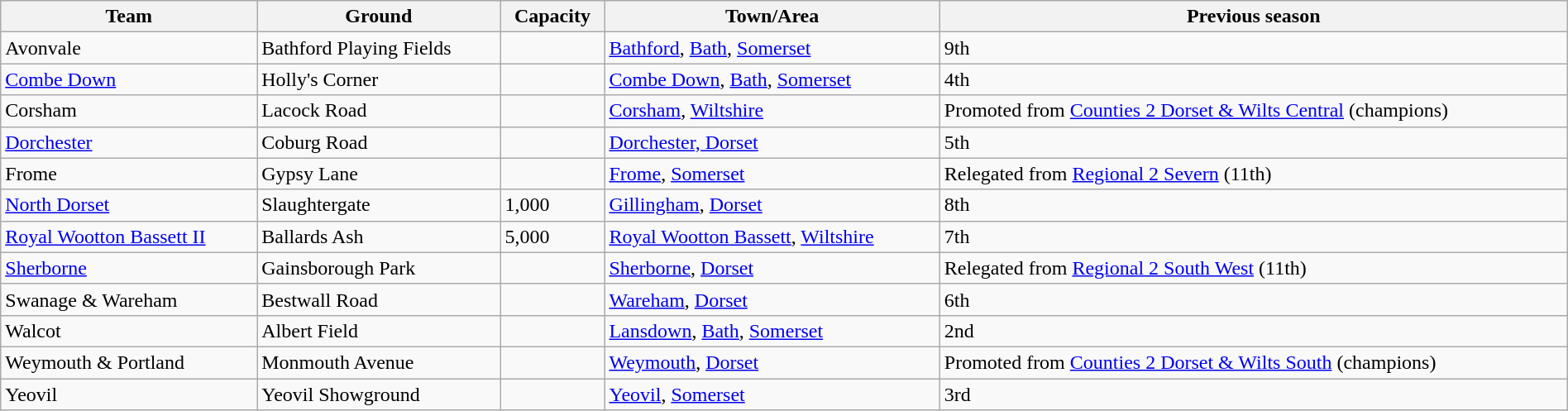<table class="wikitable sortable" width=100%>
<tr>
<th>Team</th>
<th>Ground</th>
<th>Capacity</th>
<th>Town/Area</th>
<th>Previous season</th>
</tr>
<tr>
<td>Avonvale</td>
<td>Bathford Playing Fields</td>
<td></td>
<td><a href='#'>Bathford</a>, <a href='#'>Bath</a>, <a href='#'>Somerset</a></td>
<td>9th</td>
</tr>
<tr>
<td><a href='#'>Combe Down</a></td>
<td>Holly's Corner</td>
<td></td>
<td><a href='#'>Combe Down</a>, <a href='#'>Bath</a>, <a href='#'>Somerset</a></td>
<td>4th</td>
</tr>
<tr>
<td>Corsham</td>
<td>Lacock Road</td>
<td></td>
<td><a href='#'>Corsham</a>, <a href='#'>Wiltshire</a></td>
<td>Promoted from <a href='#'>Counties 2 Dorset & Wilts Central</a> (champions)</td>
</tr>
<tr>
<td><a href='#'>Dorchester</a></td>
<td>Coburg Road</td>
<td></td>
<td><a href='#'>Dorchester, Dorset</a></td>
<td>5th</td>
</tr>
<tr>
<td>Frome</td>
<td>Gypsy Lane</td>
<td></td>
<td><a href='#'>Frome</a>, <a href='#'>Somerset</a></td>
<td>Relegated from <a href='#'>Regional 2 Severn</a> (11th)</td>
</tr>
<tr>
<td><a href='#'>North Dorset</a></td>
<td>Slaughtergate</td>
<td>1,000</td>
<td><a href='#'>Gillingham</a>, <a href='#'>Dorset</a></td>
<td>8th</td>
</tr>
<tr>
<td><a href='#'>Royal Wootton Bassett II</a></td>
<td>Ballards Ash</td>
<td>5,000</td>
<td><a href='#'>Royal Wootton Bassett</a>, <a href='#'>Wiltshire</a></td>
<td>7th</td>
</tr>
<tr>
<td><a href='#'>Sherborne</a></td>
<td>Gainsborough Park</td>
<td></td>
<td><a href='#'>Sherborne</a>, <a href='#'>Dorset</a></td>
<td>Relegated from <a href='#'>Regional 2 South West</a> (11th)</td>
</tr>
<tr>
<td>Swanage & Wareham</td>
<td>Bestwall Road</td>
<td></td>
<td><a href='#'>Wareham</a>, <a href='#'>Dorset</a></td>
<td>6th</td>
</tr>
<tr>
<td>Walcot</td>
<td>Albert Field</td>
<td></td>
<td><a href='#'>Lansdown</a>, <a href='#'>Bath</a>, <a href='#'>Somerset</a></td>
<td>2nd</td>
</tr>
<tr>
<td>Weymouth & Portland</td>
<td>Monmouth Avenue</td>
<td></td>
<td><a href='#'>Weymouth</a>, <a href='#'>Dorset</a></td>
<td>Promoted from <a href='#'>Counties 2 Dorset & Wilts South</a> (champions)</td>
</tr>
<tr>
<td>Yeovil</td>
<td>Yeovil Showground</td>
<td></td>
<td><a href='#'>Yeovil</a>, <a href='#'>Somerset</a></td>
<td>3rd</td>
</tr>
</table>
